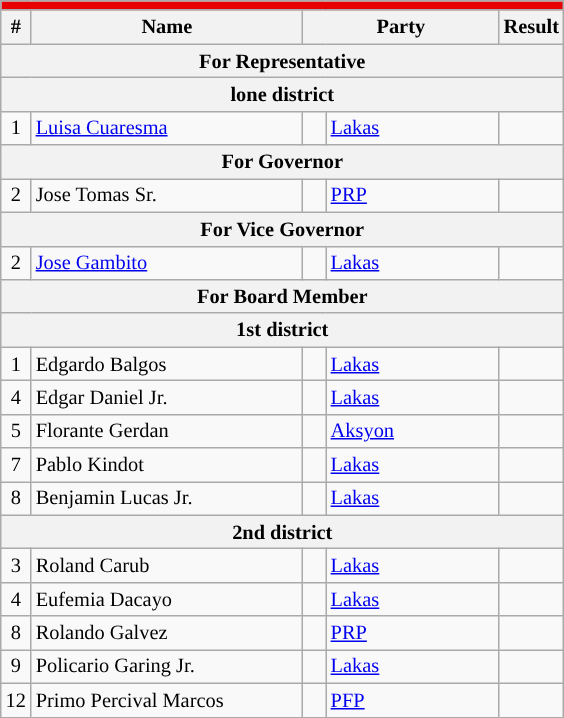<table class="wikitable" style="font-size:85%">
<tr>
<td colspan="5" style="background-color:#E60000;"></td>
</tr>
<tr>
<th style="width:2px;">#</th>
<th style="width:175px;">Name</th>
<th colspan="2" width="124px">Party</th>
<th>Result</th>
</tr>
<tr>
<th colspan="5">For Representative</th>
</tr>
<tr>
<th colspan="5">lone district</th>
</tr>
<tr>
<td style="text-align:center;">1</td>
<td><a href='#'>Luisa Cuaresma</a></td>
<td style="background:"></td>
<td><a href='#'>Lakas</a></td>
<td></td>
</tr>
<tr>
<th colspan="5">For Governor</th>
</tr>
<tr>
<td style="text-align:center;">2</td>
<td>Jose Tomas Sr.</td>
<td style="background:"></td>
<td><a href='#'>PRP</a></td>
<td></td>
</tr>
<tr>
<th colspan="5">For Vice Governor</th>
</tr>
<tr>
<td style="text-align:center;">2</td>
<td><a href='#'>Jose Gambito</a></td>
<td style="background:"></td>
<td><a href='#'>Lakas</a></td>
<td></td>
</tr>
<tr>
<th colspan="5">For Board Member</th>
</tr>
<tr>
<th colspan="5">1st district</th>
</tr>
<tr>
<td style="text-align:center;">1</td>
<td>Edgardo Balgos</td>
<td style="background:"></td>
<td><a href='#'>Lakas</a></td>
<td></td>
</tr>
<tr>
<td style="text-align:center;">4</td>
<td>Edgar Daniel Jr.</td>
<td style="background:"></td>
<td><a href='#'>Lakas</a></td>
<td></td>
</tr>
<tr>
<td style="text-align:center;">5</td>
<td>Florante Gerdan</td>
<td style="background:"></td>
<td><a href='#'>Aksyon</a></td>
<td></td>
</tr>
<tr>
<td style="text-align:center;">7</td>
<td>Pablo Kindot</td>
<td style="background:"></td>
<td><a href='#'>Lakas</a></td>
<td></td>
</tr>
<tr>
<td style="text-align:center;">8</td>
<td>Benjamin Lucas Jr.</td>
<td style="background:"></td>
<td><a href='#'>Lakas</a></td>
<td></td>
</tr>
<tr>
<th colspan="5">2nd district</th>
</tr>
<tr>
<td style="text-align:center;">3</td>
<td>Roland Carub</td>
<td style="background:"></td>
<td><a href='#'>Lakas</a></td>
<td></td>
</tr>
<tr>
<td style="text-align:center;">4</td>
<td>Eufemia Dacayo</td>
<td style="background:"></td>
<td><a href='#'>Lakas</a></td>
<td></td>
</tr>
<tr>
<td style="text-align:center;">8</td>
<td>Rolando Galvez</td>
<td style="background:"></td>
<td><a href='#'>PRP</a></td>
<td></td>
</tr>
<tr>
<td style="text-align:center;">9</td>
<td>Policario Garing Jr.</td>
<td style="background:"></td>
<td><a href='#'>Lakas</a></td>
<td></td>
</tr>
<tr>
<td style="text-align:center;">12</td>
<td>Primo Percival Marcos</td>
<td style="background:"></td>
<td><a href='#'>PFP</a></td>
<td></td>
</tr>
</table>
